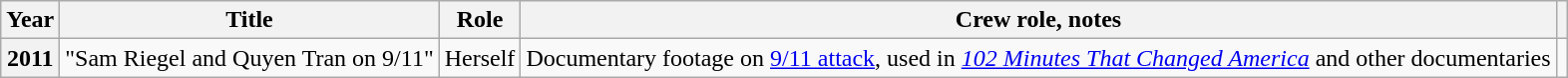<table class="wikitable sortable plainrowheaders">
<tr>
<th scope="col">Year</th>
<th scope="col">Title</th>
<th scope="col">Role</th>
<th scope="col" class="unsortable">Crew role, notes</th>
<th scope="col" class="unsortable"></th>
</tr>
<tr>
<th scope="row">2011</th>
<td>"Sam Riegel and Quyen Tran on 9/11"</td>
<td>Herself</td>
<td>Documentary footage on <a href='#'>9/11 attack</a>, used in <em><a href='#'>102 Minutes That Changed America</a></em> and other documentaries</td>
<td></td>
</tr>
</table>
